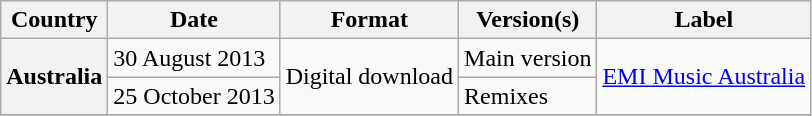<table class="wikitable plainrowheaders">
<tr>
<th scope="col">Country</th>
<th scope="col">Date</th>
<th scope="col">Format</th>
<th scope="col">Version(s)</th>
<th scope="col">Label</th>
</tr>
<tr>
<th scope="row" rowspan="2">Australia</th>
<td>30 August 2013</td>
<td rowspan="2">Digital download</td>
<td>Main version</td>
<td rowspan="2"><a href='#'>EMI Music Australia</a></td>
</tr>
<tr>
<td>25 October 2013</td>
<td>Remixes</td>
</tr>
<tr>
</tr>
</table>
